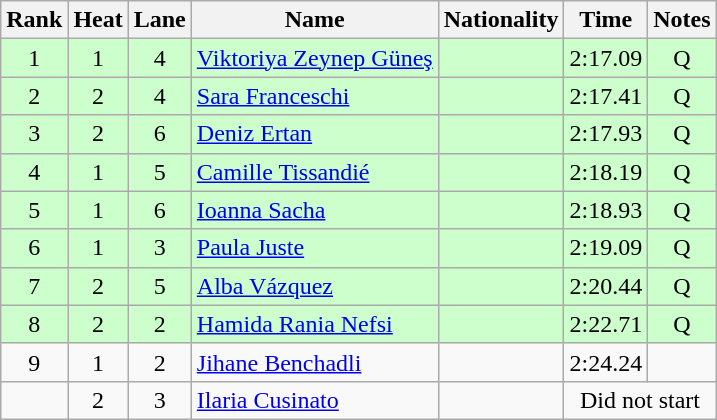<table class="wikitable sortable" style="text-align:center">
<tr>
<th>Rank</th>
<th>Heat</th>
<th>Lane</th>
<th>Name</th>
<th>Nationality</th>
<th><strong>Time</strong></th>
<th>Notes</th>
</tr>
<tr bgcolor=ccffcc>
<td>1</td>
<td>1</td>
<td>4</td>
<td align=left><a href='#'>Viktoriya Zeynep Güneş</a></td>
<td align=left></td>
<td>2:17.09</td>
<td>Q</td>
</tr>
<tr bgcolor=ccffcc>
<td>2</td>
<td>2</td>
<td>4</td>
<td align=left><a href='#'>Sara Franceschi</a></td>
<td align=left></td>
<td>2:17.41</td>
<td>Q</td>
</tr>
<tr bgcolor=ccffcc>
<td>3</td>
<td>2</td>
<td>6</td>
<td align=left><a href='#'>Deniz Ertan</a></td>
<td align=left></td>
<td>2:17.93</td>
<td>Q</td>
</tr>
<tr bgcolor=ccffcc>
<td>4</td>
<td>1</td>
<td>5</td>
<td align=left><a href='#'>Camille Tissandié</a></td>
<td align=left></td>
<td>2:18.19</td>
<td>Q</td>
</tr>
<tr bgcolor=ccffcc>
<td>5</td>
<td>1</td>
<td>6</td>
<td align=left><a href='#'>Ioanna Sacha</a></td>
<td align=left></td>
<td>2:18.93</td>
<td>Q</td>
</tr>
<tr bgcolor=ccffcc>
<td>6</td>
<td>1</td>
<td>3</td>
<td align=left><a href='#'>Paula Juste</a></td>
<td align=left></td>
<td>2:19.09</td>
<td>Q</td>
</tr>
<tr bgcolor=ccffcc>
<td>7</td>
<td>2</td>
<td>5</td>
<td align=left><a href='#'>Alba Vázquez</a></td>
<td align=left></td>
<td>2:20.44</td>
<td>Q</td>
</tr>
<tr bgcolor=ccffcc>
<td>8</td>
<td>2</td>
<td>2</td>
<td align=left><a href='#'>Hamida Rania Nefsi</a></td>
<td align=left></td>
<td>2:22.71</td>
<td>Q</td>
</tr>
<tr>
<td>9</td>
<td>1</td>
<td>2</td>
<td align=left><a href='#'>Jihane Benchadli</a></td>
<td align=left></td>
<td>2:24.24</td>
<td></td>
</tr>
<tr>
<td></td>
<td>2</td>
<td>3</td>
<td align=left><a href='#'>Ilaria Cusinato</a></td>
<td align=left></td>
<td colspan=2>Did not start</td>
</tr>
</table>
